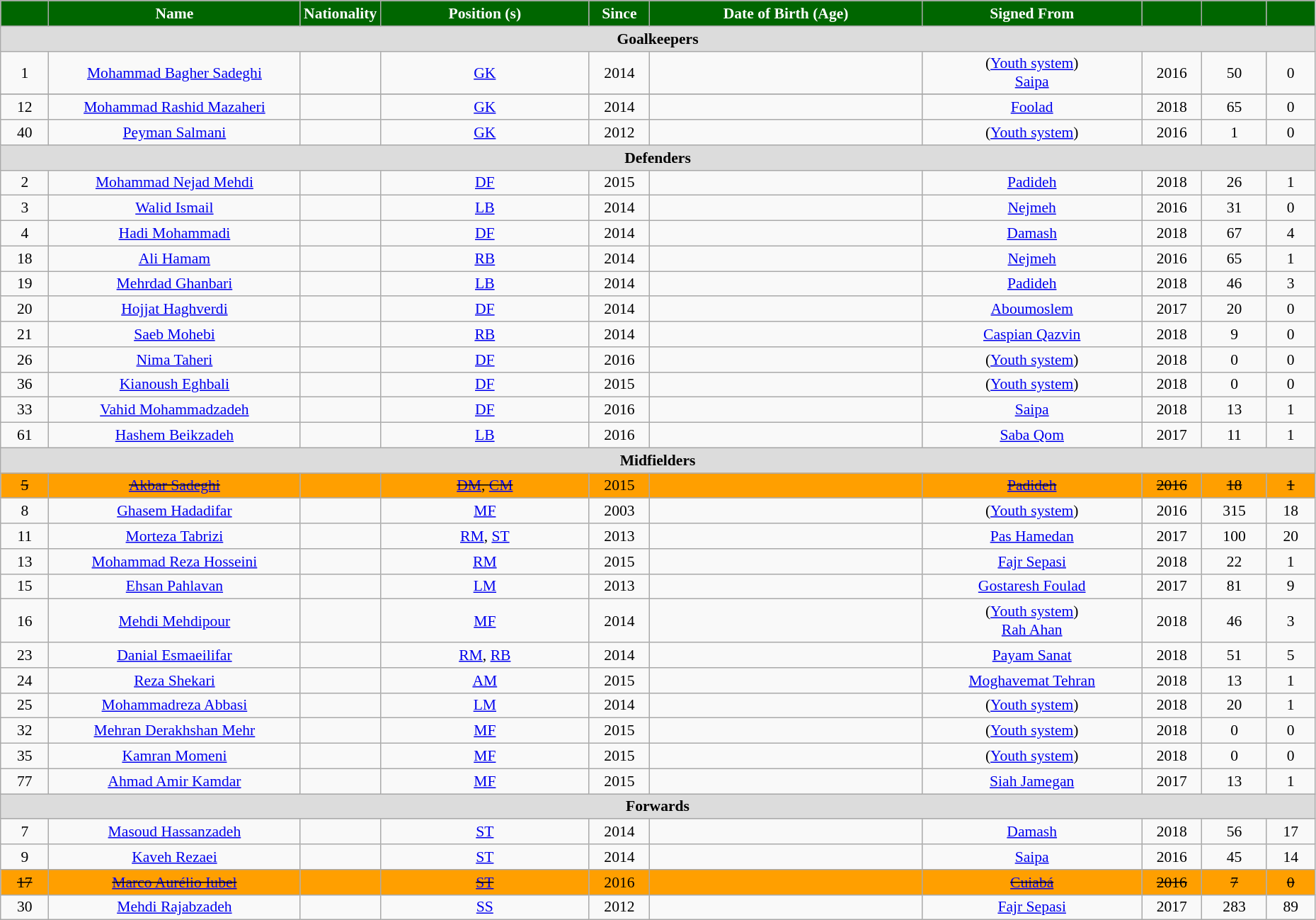<table class="wikitable" style="text-align: center; font-size:90%" width=98%>
<tr>
<th style="background: #006600; color:white" align=right></th>
<th style="background: #006600;width:230px; color:white" align=right>Name</th>
<th style="background: #006600;width:50px; color:white" align=right>Nationality</th>
<th style="background: #006600;width:190px; color:white" align=right>Position (s)</th>
<th style="background: #006600;width:50px; color:white" align=right>Since</th>
<th style="background: #006600;width:250px; color:white" align=right>Date of Birth (Age)</th>
<th style="background: #006600;width:200px; color:white" align=right>Signed From</th>
<th style="background: #006600;width:50px; color:white" align=right></th>
<th style="background: #006600; color:white" align=right></th>
<th style="background: #006600; color:white" align=right></th>
</tr>
<tr>
<th colspan=10 style="background: #DCDCDC" align=right>Goalkeepers</th>
</tr>
<tr>
<td>1</td>
<td><a href='#'>Mohammad Bagher Sadeghi</a></td>
<td></td>
<td><a href='#'>GK</a></td>
<td>2014</td>
<td></td>
<td>(<a href='#'>Youth system</a>)<br> <a href='#'>Saipa</a></td>
<td>2016</td>
<td>50</td>
<td>0</td>
</tr>
<tr style="background:#ff9f00;">
</tr>
<tr>
<td>12</td>
<td><a href='#'>Mohammad Rashid Mazaheri</a></td>
<td></td>
<td><a href='#'>GK</a></td>
<td>2014</td>
<td></td>
<td> <a href='#'>Foolad</a></td>
<td>2018</td>
<td>65</td>
<td>0</td>
</tr>
<tr>
<td>40</td>
<td><a href='#'>Peyman Salmani</a></td>
<td></td>
<td><a href='#'>GK</a></td>
<td>2012</td>
<td></td>
<td>(<a href='#'>Youth system</a>)</td>
<td>2016</td>
<td>1</td>
<td>0</td>
</tr>
<tr>
<th colspan=10 style="background: #DCDCDC" align=right>Defenders</th>
</tr>
<tr>
<td>2</td>
<td><a href='#'>Mohammad Nejad Mehdi</a></td>
<td></td>
<td><a href='#'>DF</a></td>
<td>2015</td>
<td></td>
<td> <a href='#'>Padideh</a></td>
<td>2018</td>
<td>26</td>
<td>1</td>
</tr>
<tr>
<td>3</td>
<td><a href='#'>Walid Ismail</a></td>
<td></td>
<td><a href='#'>LB</a></td>
<td>2014</td>
<td></td>
<td> <a href='#'>Nejmeh</a></td>
<td>2016</td>
<td>31</td>
<td>0</td>
</tr>
<tr>
<td>4</td>
<td><a href='#'>Hadi Mohammadi</a></td>
<td></td>
<td><a href='#'>DF</a></td>
<td>2014</td>
<td></td>
<td> <a href='#'>Damash</a></td>
<td>2018</td>
<td>67</td>
<td>4</td>
</tr>
<tr>
<td>18</td>
<td><a href='#'>Ali Hamam</a></td>
<td></td>
<td><a href='#'>RB</a></td>
<td>2014</td>
<td></td>
<td> <a href='#'>Nejmeh</a></td>
<td>2016</td>
<td>65</td>
<td>1</td>
</tr>
<tr>
<td>19</td>
<td><a href='#'>Mehrdad Ghanbari</a></td>
<td></td>
<td><a href='#'>LB</a></td>
<td>2014</td>
<td></td>
<td> <a href='#'>Padideh</a></td>
<td>2018</td>
<td>46</td>
<td>3</td>
</tr>
<tr>
<td>20</td>
<td><a href='#'>Hojjat Haghverdi</a></td>
<td></td>
<td><a href='#'>DF</a></td>
<td>2014</td>
<td></td>
<td> <a href='#'>Aboumoslem</a></td>
<td>2017</td>
<td>20</td>
<td>0</td>
</tr>
<tr>
<td>21</td>
<td><a href='#'>Saeb Mohebi</a></td>
<td></td>
<td><a href='#'>RB</a></td>
<td>2014</td>
<td></td>
<td> <a href='#'>Caspian Qazvin</a></td>
<td>2018</td>
<td>9</td>
<td>0</td>
</tr>
<tr>
<td>26</td>
<td><a href='#'>Nima Taheri</a></td>
<td></td>
<td><a href='#'>DF</a></td>
<td>2016</td>
<td></td>
<td>(<a href='#'>Youth system</a>)</td>
<td>2018</td>
<td>0</td>
<td>0</td>
</tr>
<tr>
<td>36</td>
<td><a href='#'>Kianoush Eghbali</a></td>
<td></td>
<td><a href='#'>DF</a></td>
<td>2015</td>
<td></td>
<td>(<a href='#'>Youth system</a>)</td>
<td>2018</td>
<td>0</td>
<td>0</td>
</tr>
<tr>
<td>33</td>
<td><a href='#'>Vahid Mohammadzadeh</a></td>
<td></td>
<td><a href='#'>DF</a></td>
<td>2016</td>
<td></td>
<td> <a href='#'>Saipa</a></td>
<td>2018</td>
<td>13</td>
<td>1</td>
</tr>
<tr>
<td>61</td>
<td><a href='#'>Hashem Beikzadeh</a></td>
<td></td>
<td><a href='#'>LB</a></td>
<td>2016</td>
<td></td>
<td> <a href='#'>Saba Qom</a></td>
<td>2017</td>
<td>11</td>
<td>1</td>
</tr>
<tr>
<th colspan=10 style="background: #DCDCDC" align=right>Midfielders</th>
</tr>
<tr style="background:#FF9F00;">
<td><s> 5</s></td>
<td><s> <a href='#'>Akbar Sadeghi</a></s></td>
<td></td>
<td><s> <a href='#'>DM</a>, <a href='#'>CM</a></s></td>
<td>2015</td>
<td><s></s></td>
<td><s>  <a href='#'>Padideh</a></s></td>
<td><s> 2016</s></td>
<td><s> 18</s></td>
<td><s>1</s></td>
</tr>
<tr>
<td>8</td>
<td><a href='#'>Ghasem Hadadifar</a></td>
<td></td>
<td><a href='#'>MF</a></td>
<td>2003</td>
<td></td>
<td>(<a href='#'>Youth system</a>)</td>
<td>2016</td>
<td>315</td>
<td>18</td>
</tr>
<tr>
<td>11</td>
<td><a href='#'>Morteza Tabrizi</a></td>
<td></td>
<td><a href='#'>RM</a>, <a href='#'>ST</a></td>
<td>2013</td>
<td></td>
<td> <a href='#'>Pas Hamedan</a></td>
<td>2017</td>
<td>100</td>
<td>20</td>
</tr>
<tr>
<td>13</td>
<td><a href='#'>Mohammad Reza Hosseini</a></td>
<td></td>
<td><a href='#'>RM</a></td>
<td>2015</td>
<td></td>
<td> <a href='#'>Fajr Sepasi</a></td>
<td>2018</td>
<td>22</td>
<td>1</td>
</tr>
<tr>
<td>15</td>
<td><a href='#'>Ehsan Pahlavan</a></td>
<td></td>
<td><a href='#'>LM</a></td>
<td>2013</td>
<td></td>
<td> <a href='#'>Gostaresh Foulad</a></td>
<td>2017</td>
<td>81</td>
<td>9</td>
</tr>
<tr>
<td>16</td>
<td><a href='#'>Mehdi Mehdipour</a></td>
<td></td>
<td><a href='#'>MF</a></td>
<td>2014</td>
<td></td>
<td>(<a href='#'>Youth system</a>)<br> <a href='#'>Rah Ahan</a></td>
<td>2018</td>
<td>46</td>
<td>3</td>
</tr>
<tr>
<td>23</td>
<td><a href='#'>Danial Esmaeilifar</a></td>
<td></td>
<td><a href='#'>RM</a>, <a href='#'>RB</a></td>
<td>2014</td>
<td></td>
<td> <a href='#'>Payam Sanat</a></td>
<td>2018</td>
<td>51</td>
<td>5</td>
</tr>
<tr>
<td>24</td>
<td><a href='#'>Reza Shekari</a></td>
<td></td>
<td><a href='#'>AM</a></td>
<td>2015</td>
<td></td>
<td> <a href='#'>Moghavemat Tehran</a></td>
<td>2018</td>
<td>13</td>
<td>1</td>
</tr>
<tr>
<td>25</td>
<td><a href='#'>Mohammadreza Abbasi</a></td>
<td></td>
<td><a href='#'>LM</a></td>
<td>2014</td>
<td></td>
<td>(<a href='#'>Youth system</a>)</td>
<td>2018</td>
<td>20</td>
<td>1</td>
</tr>
<tr>
<td>32</td>
<td><a href='#'>Mehran Derakhshan Mehr</a></td>
<td></td>
<td><a href='#'>MF</a></td>
<td>2015</td>
<td></td>
<td>(<a href='#'>Youth system</a>)</td>
<td>2018</td>
<td>0</td>
<td>0</td>
</tr>
<tr>
<td>35</td>
<td><a href='#'>Kamran Momeni</a></td>
<td></td>
<td><a href='#'>MF</a></td>
<td>2015</td>
<td></td>
<td>(<a href='#'>Youth system</a>)</td>
<td>2018</td>
<td>0</td>
<td>0</td>
</tr>
<tr>
<td>77</td>
<td><a href='#'>Ahmad Amir Kamdar</a></td>
<td></td>
<td><a href='#'>MF</a></td>
<td>2015</td>
<td></td>
<td> <a href='#'>Siah Jamegan</a></td>
<td>2017</td>
<td>13</td>
<td>1</td>
</tr>
<tr>
<th colspan=11 style="background: #DCDCDC" align=right>Forwards</th>
</tr>
<tr>
<td>7</td>
<td><a href='#'>Masoud Hassanzadeh</a></td>
<td></td>
<td><a href='#'>ST</a></td>
<td>2014</td>
<td></td>
<td> <a href='#'>Damash</a></td>
<td>2018</td>
<td>56</td>
<td>17</td>
</tr>
<tr>
<td>9</td>
<td><a href='#'>Kaveh Rezaei</a></td>
<td></td>
<td><a href='#'>ST</a></td>
<td>2014</td>
<td></td>
<td> <a href='#'>Saipa</a></td>
<td>2016</td>
<td>45</td>
<td>14</td>
</tr>
<tr style="background:#FF9F00;">
<td><s>17</s></td>
<td><s> <a href='#'>Marco Aurélio Iubel</a></s></td>
<td></td>
<td><s> <a href='#'>ST</a></s></td>
<td>2016</td>
<td><s></s></td>
<td><s> <a href='#'>Cuiabá</a></s></td>
<td><s>2016</s></td>
<td><s>7</s></td>
<td><s>0</s></td>
</tr>
<tr>
<td>30</td>
<td><a href='#'>Mehdi Rajabzadeh</a></td>
<td></td>
<td><a href='#'>SS</a></td>
<td>2012</td>
<td></td>
<td> <a href='#'>Fajr Sepasi</a></td>
<td>2017</td>
<td>283</td>
<td>89</td>
</tr>
</table>
